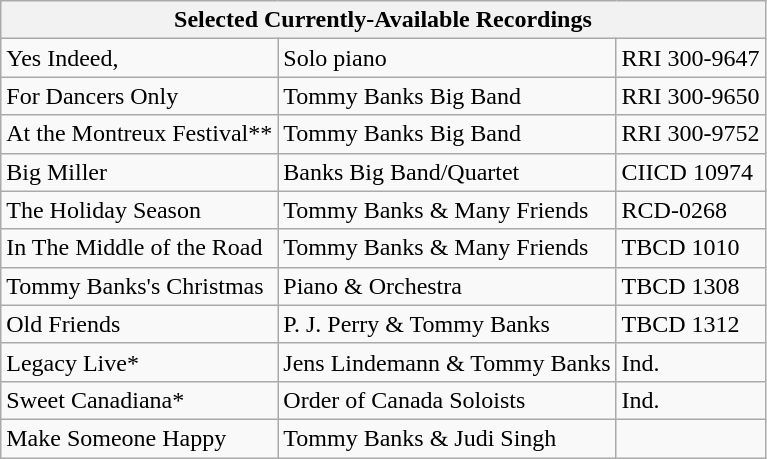<table class="wikitable">
<tr>
<th colspan="3">Selected Currently-Available Recordings</th>
</tr>
<tr>
<td>Yes Indeed,</td>
<td>Solo piano</td>
<td>RRI 300-9647</td>
</tr>
<tr>
<td>For Dancers Only</td>
<td>Tommy Banks Big Band</td>
<td>RRI 300-9650</td>
</tr>
<tr>
<td>At the Montreux Festival**</td>
<td>Tommy Banks Big Band</td>
<td>RRI 300-9752</td>
</tr>
<tr>
<td>Big Miller</td>
<td>Banks Big Band/Quartet</td>
<td>CIICD 10974</td>
</tr>
<tr>
<td>The Holiday Season</td>
<td>Tommy Banks & Many Friends</td>
<td>RCD-0268</td>
</tr>
<tr>
<td>In The Middle of the Road</td>
<td>Tommy Banks & Many Friends</td>
<td>TBCD 1010</td>
</tr>
<tr>
<td>Tommy Banks's Christmas</td>
<td>Piano & Orchestra</td>
<td>TBCD 1308</td>
</tr>
<tr>
<td>Old Friends</td>
<td>P. J. Perry & Tommy Banks</td>
<td>TBCD 1312</td>
</tr>
<tr>
<td>Legacy Live*</td>
<td>Jens Lindemann & Tommy Banks</td>
<td>Ind.</td>
</tr>
<tr>
<td>Sweet Canadiana*</td>
<td>Order of Canada Soloists</td>
<td>Ind.</td>
</tr>
<tr>
<td>Make Someone Happy</td>
<td>Tommy Banks & Judi Singh</td>
<td></td>
</tr>
</table>
